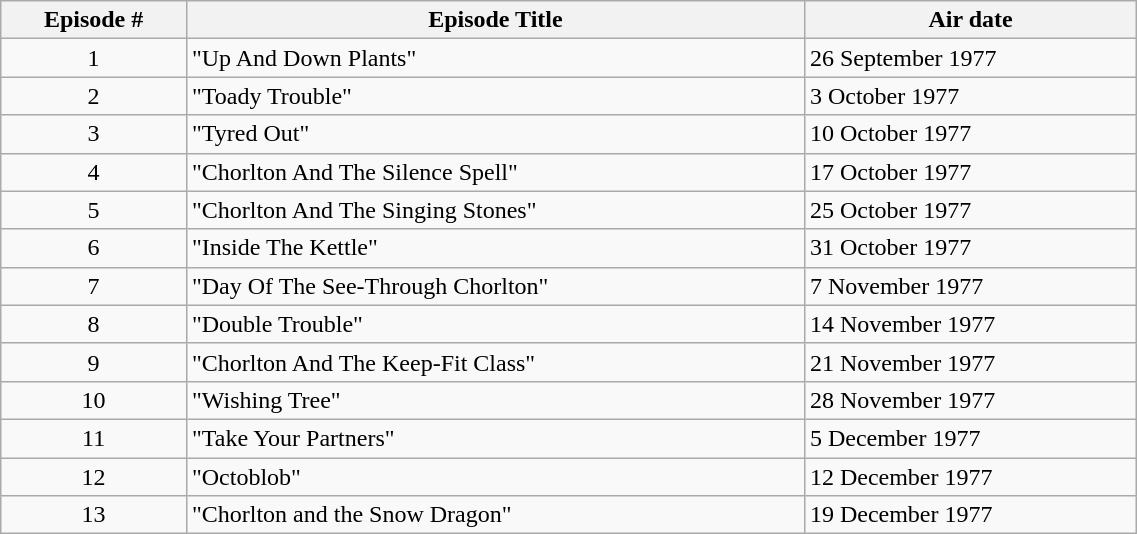<table class="wikitable" width="60%">
<tr>
<th>Episode #</th>
<th>Episode Title</th>
<th>Air date</th>
</tr>
<tr>
<td align="center">1</td>
<td align="left">"Up And Down Plants"</td>
<td align="left">26 September 1977</td>
</tr>
<tr>
<td align="center">2</td>
<td align="left">"Toady Trouble"</td>
<td align="left">3 October 1977</td>
</tr>
<tr>
<td align="center">3</td>
<td align="left">"Tyred Out"</td>
<td align="left">10 October 1977</td>
</tr>
<tr>
<td align="center">4</td>
<td align="left">"Chorlton And The Silence Spell"</td>
<td align="left">17 October 1977</td>
</tr>
<tr>
<td align="center">5</td>
<td align="left">"Chorlton And The Singing Stones"</td>
<td align="left">25 October 1977</td>
</tr>
<tr>
<td align="center">6</td>
<td align="left">"Inside The Kettle"</td>
<td align="left">31 October 1977</td>
</tr>
<tr>
<td align="center">7</td>
<td align="left">"Day Of The See-Through Chorlton"</td>
<td align="left">7 November 1977</td>
</tr>
<tr>
<td align="center">8</td>
<td align="left">"Double Trouble"</td>
<td align="left">14 November 1977</td>
</tr>
<tr>
<td align="center">9</td>
<td align="left">"Chorlton And The Keep-Fit Class"</td>
<td align="left">21 November 1977</td>
</tr>
<tr>
<td align="center">10</td>
<td align="left">"Wishing Tree"</td>
<td align="left">28 November 1977</td>
</tr>
<tr>
<td align="center">11</td>
<td align="left">"Take Your Partners"</td>
<td align="left">5 December 1977</td>
</tr>
<tr>
<td align="center">12</td>
<td align="left">"Octoblob"</td>
<td align="left">12 December 1977</td>
</tr>
<tr>
<td align="center">13</td>
<td align="left">"Chorlton and the Snow Dragon"</td>
<td align="left">19 December 1977</td>
</tr>
</table>
